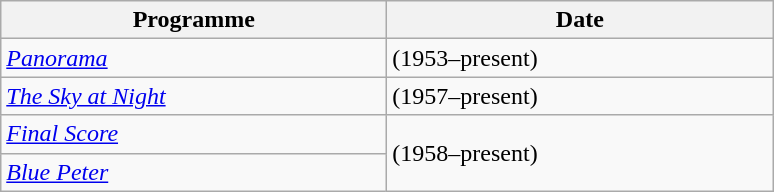<table class="wikitable">
<tr>
<th width=250>Programme</th>
<th width=250>Date</th>
</tr>
<tr>
<td><em><a href='#'>Panorama</a></em></td>
<td>(1953–present)</td>
</tr>
<tr>
<td><em><a href='#'>The Sky at Night</a></em></td>
<td>(1957–present)</td>
</tr>
<tr>
<td><em><a href='#'>Final Score</a></em></td>
<td rowspan="2">(1958–present)</td>
</tr>
<tr>
<td><em><a href='#'>Blue Peter</a></em></td>
</tr>
</table>
